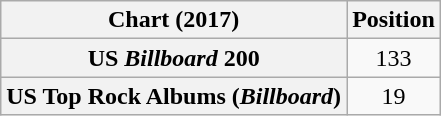<table class="wikitable sortable plainrowheaders" style="text-align:center">
<tr>
<th scope="col">Chart (2017)</th>
<th scope="col">Position</th>
</tr>
<tr>
<th scope="row">US <em>Billboard</em> 200</th>
<td>133</td>
</tr>
<tr>
<th scope="row">US Top Rock Albums (<em>Billboard</em>)</th>
<td>19</td>
</tr>
</table>
